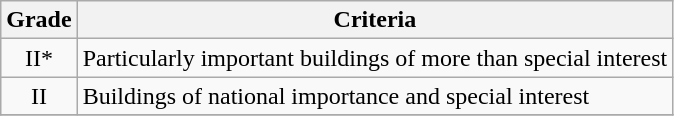<table class="wikitable" border="1">
<tr>
<th>Grade</th>
<th>Criteria</th>
</tr>
<tr>
<td align="center" >II*</td>
<td>Particularly important buildings of more than special interest</td>
</tr>
<tr>
<td align="center" >II</td>
<td>Buildings of national importance and special interest</td>
</tr>
<tr>
</tr>
</table>
